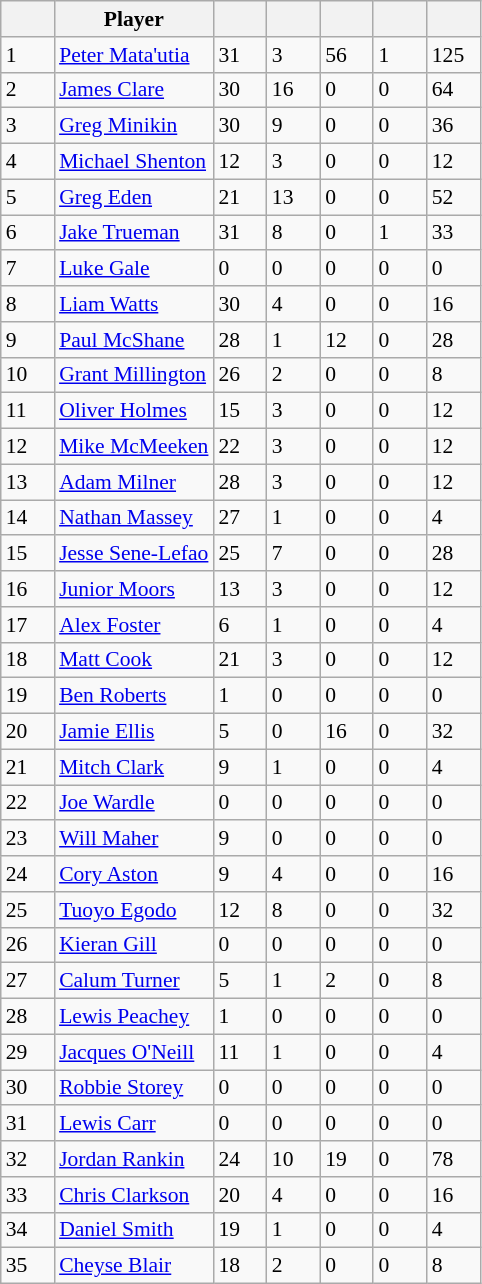<table class="wikitable defaultcenter col2left" style="font-size:90%;">
<tr>
<th style="width:2em;"></th>
<th>Player</th>
<th style="width:2em;"></th>
<th style="width:2em;"></th>
<th style="width:2em;"></th>
<th style="width:2em;"></th>
<th style="width:2em;"></th>
</tr>
<tr>
<td>1</td>
<td> <a href='#'>Peter Mata'utia</a></td>
<td>31</td>
<td>3</td>
<td>56</td>
<td>1</td>
<td>125</td>
</tr>
<tr>
<td>2</td>
<td> <a href='#'>James Clare</a></td>
<td>30</td>
<td>16</td>
<td>0</td>
<td>0</td>
<td>64</td>
</tr>
<tr>
<td>3</td>
<td> <a href='#'>Greg Minikin</a></td>
<td>30</td>
<td>9</td>
<td>0</td>
<td>0</td>
<td>36</td>
</tr>
<tr>
<td>4</td>
<td> <a href='#'>Michael Shenton</a></td>
<td>12</td>
<td>3</td>
<td>0</td>
<td>0</td>
<td>12</td>
</tr>
<tr>
<td>5</td>
<td> <a href='#'>Greg Eden</a></td>
<td>21</td>
<td>13</td>
<td>0</td>
<td>0</td>
<td>52</td>
</tr>
<tr>
<td>6</td>
<td> <a href='#'>Jake Trueman</a></td>
<td>31</td>
<td>8</td>
<td>0</td>
<td>1</td>
<td>33</td>
</tr>
<tr>
<td>7</td>
<td> <a href='#'>Luke Gale</a></td>
<td>0</td>
<td>0</td>
<td>0</td>
<td>0</td>
<td>0</td>
</tr>
<tr>
<td>8</td>
<td> <a href='#'>Liam Watts</a></td>
<td>30</td>
<td>4</td>
<td>0</td>
<td>0</td>
<td>16</td>
</tr>
<tr>
<td>9</td>
<td> <a href='#'>Paul McShane</a></td>
<td>28</td>
<td>1</td>
<td>12</td>
<td>0</td>
<td>28</td>
</tr>
<tr>
<td>10</td>
<td> <a href='#'>Grant Millington</a></td>
<td>26</td>
<td>2</td>
<td>0</td>
<td>0</td>
<td>8</td>
</tr>
<tr>
<td>11</td>
<td> <a href='#'>Oliver Holmes</a></td>
<td>15</td>
<td>3</td>
<td>0</td>
<td>0</td>
<td>12</td>
</tr>
<tr>
<td>12</td>
<td> <a href='#'>Mike McMeeken</a></td>
<td>22</td>
<td>3</td>
<td>0</td>
<td>0</td>
<td>12</td>
</tr>
<tr>
<td>13</td>
<td> <a href='#'>Adam Milner</a></td>
<td>28</td>
<td>3</td>
<td>0</td>
<td>0</td>
<td>12</td>
</tr>
<tr>
<td>14</td>
<td> <a href='#'>Nathan Massey</a></td>
<td>27</td>
<td>1</td>
<td>0</td>
<td>0</td>
<td>4</td>
</tr>
<tr>
<td>15</td>
<td> <a href='#'>Jesse Sene-Lefao</a></td>
<td>25</td>
<td>7</td>
<td>0</td>
<td>0</td>
<td>28</td>
</tr>
<tr>
<td>16</td>
<td> <a href='#'>Junior Moors</a></td>
<td>13</td>
<td>3</td>
<td>0</td>
<td>0</td>
<td>12</td>
</tr>
<tr>
<td>17</td>
<td> <a href='#'>Alex Foster</a></td>
<td>6</td>
<td>1</td>
<td>0</td>
<td>0</td>
<td>4</td>
</tr>
<tr>
<td>18</td>
<td> <a href='#'>Matt Cook</a></td>
<td>21</td>
<td>3</td>
<td>0</td>
<td>0</td>
<td>12</td>
</tr>
<tr>
<td>19</td>
<td> <a href='#'>Ben Roberts</a></td>
<td>1</td>
<td>0</td>
<td>0</td>
<td>0</td>
<td>0</td>
</tr>
<tr>
<td>20</td>
<td> <a href='#'>Jamie Ellis</a></td>
<td>5</td>
<td>0</td>
<td>16</td>
<td>0</td>
<td>32</td>
</tr>
<tr>
<td>21</td>
<td> <a href='#'>Mitch Clark</a></td>
<td>9</td>
<td>1</td>
<td>0</td>
<td>0</td>
<td>4</td>
</tr>
<tr>
<td>22</td>
<td> <a href='#'>Joe Wardle</a></td>
<td>0</td>
<td>0</td>
<td>0</td>
<td>0</td>
<td>0</td>
</tr>
<tr>
<td>23</td>
<td> <a href='#'>Will Maher</a></td>
<td>9</td>
<td>0</td>
<td>0</td>
<td>0</td>
<td>0</td>
</tr>
<tr>
<td>24</td>
<td> <a href='#'>Cory Aston</a></td>
<td>9</td>
<td>4</td>
<td>0</td>
<td>0</td>
<td>16</td>
</tr>
<tr>
<td>25</td>
<td> <a href='#'>Tuoyo Egodo</a></td>
<td>12</td>
<td>8</td>
<td>0</td>
<td>0</td>
<td>32</td>
</tr>
<tr>
<td>26</td>
<td> <a href='#'>Kieran Gill</a></td>
<td>0</td>
<td>0</td>
<td>0</td>
<td>0</td>
<td>0</td>
</tr>
<tr>
<td>27</td>
<td> <a href='#'>Calum Turner</a></td>
<td>5</td>
<td>1</td>
<td>2</td>
<td>0</td>
<td>8</td>
</tr>
<tr>
<td>28</td>
<td> <a href='#'>Lewis Peachey</a></td>
<td>1</td>
<td>0</td>
<td>0</td>
<td>0</td>
<td>0</td>
</tr>
<tr>
<td>29</td>
<td> <a href='#'>Jacques O'Neill</a></td>
<td>11</td>
<td>1</td>
<td>0</td>
<td>0</td>
<td>4</td>
</tr>
<tr>
<td>30</td>
<td> <a href='#'>Robbie Storey</a></td>
<td>0</td>
<td>0</td>
<td>0</td>
<td>0</td>
<td>0</td>
</tr>
<tr>
<td>31</td>
<td> <a href='#'>Lewis Carr</a></td>
<td>0</td>
<td>0</td>
<td>0</td>
<td>0</td>
<td>0</td>
</tr>
<tr>
<td>32</td>
<td> <a href='#'>Jordan Rankin</a></td>
<td>24</td>
<td>10</td>
<td>19</td>
<td>0</td>
<td>78</td>
</tr>
<tr>
<td>33</td>
<td> <a href='#'>Chris Clarkson</a></td>
<td>20</td>
<td>4</td>
<td>0</td>
<td>0</td>
<td>16</td>
</tr>
<tr>
<td>34</td>
<td> <a href='#'>Daniel Smith</a></td>
<td>19</td>
<td>1</td>
<td>0</td>
<td>0</td>
<td>4</td>
</tr>
<tr>
<td>35</td>
<td> <a href='#'>Cheyse Blair</a></td>
<td>18</td>
<td>2</td>
<td>0</td>
<td>0</td>
<td>8</td>
</tr>
</table>
